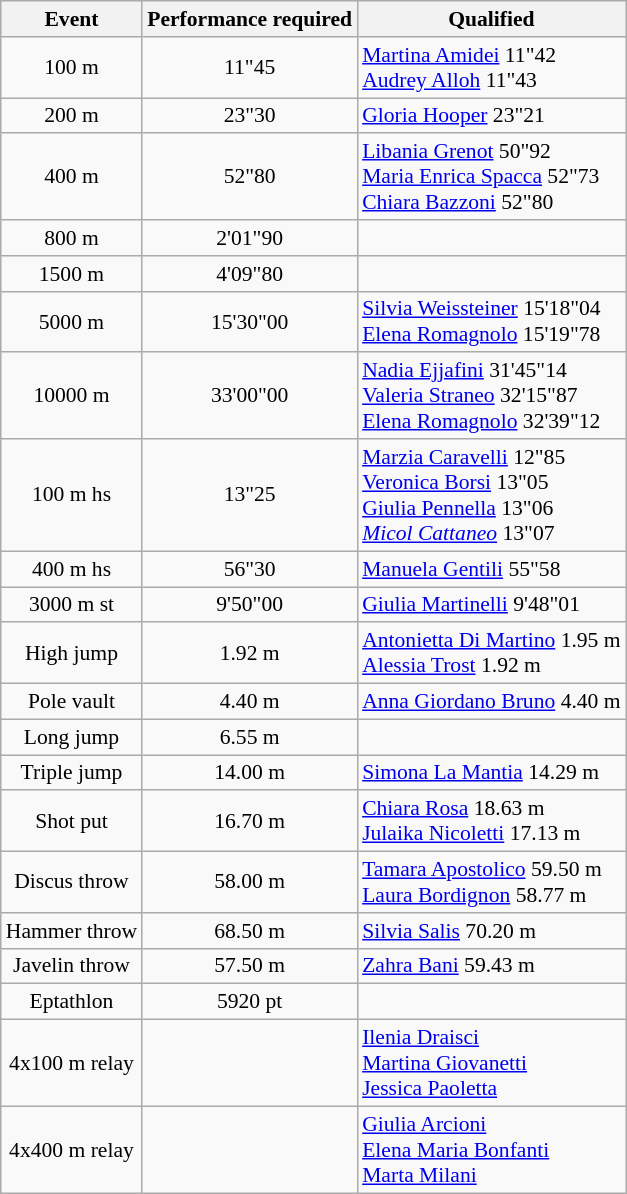<table class="wikitable" style="font-size:90%; text-align:center;">
<tr>
<th>Event</th>
<th>Performance required</th>
<th>Qualified</th>
</tr>
<tr>
<td>100 m</td>
<td>11"45</td>
<td align=left><a href='#'>Martina Amidei</a> 11"42<br><a href='#'>Audrey Alloh</a> 11"43</td>
</tr>
<tr>
<td>200 m</td>
<td>23"30</td>
<td align=left><a href='#'>Gloria Hooper</a> 23"21</td>
</tr>
<tr>
<td>400 m</td>
<td>52"80</td>
<td align=left><a href='#'>Libania Grenot</a> 50"92<br><a href='#'>Maria Enrica Spacca</a> 52"73<br><a href='#'>Chiara Bazzoni</a> 52"80</td>
</tr>
<tr>
<td>800 m</td>
<td>2'01"90</td>
<td align=left></td>
</tr>
<tr>
<td>1500 m</td>
<td>4'09"80</td>
<td align=left></td>
</tr>
<tr>
<td>5000 m</td>
<td>15'30"00</td>
<td align=left><a href='#'>Silvia Weissteiner</a> 15'18"04<br><a href='#'>Elena Romagnolo</a> 15'19"78</td>
</tr>
<tr>
<td>10000 m</td>
<td>33'00"00</td>
<td align=left><a href='#'>Nadia Ejjafini</a> 31'45"14<br><a href='#'>Valeria Straneo</a> 32'15"87<br><a href='#'>Elena Romagnolo</a> 32'39"12</td>
</tr>
<tr>
<td>100 m hs</td>
<td>13"25</td>
<td align=left><a href='#'>Marzia Caravelli</a> 12"85<br><a href='#'>Veronica Borsi</a> 13"05<br><a href='#'>Giulia Pennella</a> 13"06<br><em><a href='#'>Micol Cattaneo</a></em> 13"07</td>
</tr>
<tr>
<td>400 m hs</td>
<td>56"30</td>
<td align=left><a href='#'>Manuela Gentili</a> 55"58</td>
</tr>
<tr>
<td>3000 m st</td>
<td>9'50"00</td>
<td align=left><a href='#'>Giulia Martinelli</a> 9'48"01</td>
</tr>
<tr>
<td>High jump</td>
<td>1.92 m</td>
<td align=left><a href='#'>Antonietta Di Martino</a> 1.95 m<br><a href='#'>Alessia Trost</a> 1.92 m</td>
</tr>
<tr>
<td>Pole vault</td>
<td>4.40 m</td>
<td align=left><a href='#'>Anna Giordano Bruno</a> 4.40 m</td>
</tr>
<tr>
<td>Long jump</td>
<td>6.55 m</td>
<td align=left></td>
</tr>
<tr>
<td>Triple jump</td>
<td>14.00 m</td>
<td align=left><a href='#'>Simona La Mantia</a> 14.29 m</td>
</tr>
<tr>
<td>Shot put</td>
<td>16.70 m</td>
<td align=left><a href='#'>Chiara Rosa</a> 18.63 m<br><a href='#'>Julaika Nicoletti</a> 17.13 m</td>
</tr>
<tr>
<td>Discus throw</td>
<td>58.00 m</td>
<td align=left><a href='#'>Tamara Apostolico</a> 59.50 m<br><a href='#'>Laura Bordignon</a> 58.77 m</td>
</tr>
<tr>
<td>Hammer throw</td>
<td>68.50 m</td>
<td align=left><a href='#'>Silvia Salis</a> 70.20 m</td>
</tr>
<tr>
<td>Javelin throw</td>
<td>57.50 m</td>
<td align=left><a href='#'>Zahra Bani</a> 59.43 m</td>
</tr>
<tr>
<td>Eptathlon</td>
<td>5920 pt</td>
<td align=left></td>
</tr>
<tr>
<td>4x100 m relay</td>
<td></td>
<td align=left><a href='#'>Ilenia Draisci</a><br><a href='#'>Martina Giovanetti</a><br><a href='#'>Jessica Paoletta</a></td>
</tr>
<tr>
<td>4x400 m relay</td>
<td></td>
<td align=left><a href='#'>Giulia Arcioni</a><br><a href='#'>Elena Maria Bonfanti</a><br><a href='#'>Marta Milani</a></td>
</tr>
</table>
